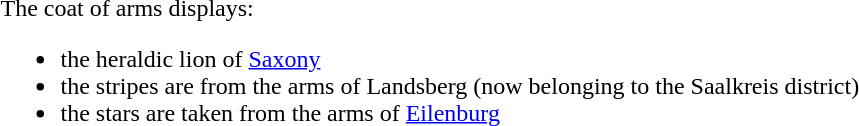<table>
<tr valign=top>
<td></td>
<td>The coat of arms displays:<br><ul><li>the heraldic lion of <a href='#'>Saxony</a></li><li>the stripes are from the arms of Landsberg (now belonging to the Saalkreis district)</li><li>the stars are taken from the arms of <a href='#'>Eilenburg</a></li></ul></td>
</tr>
</table>
